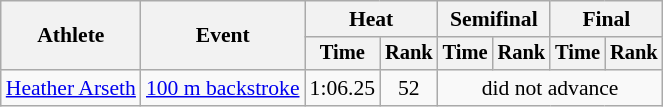<table class=wikitable style="font-size:90%">
<tr>
<th rowspan="2">Athlete</th>
<th rowspan="2">Event</th>
<th colspan="2">Heat</th>
<th colspan="2">Semifinal</th>
<th colspan="2">Final</th>
</tr>
<tr style="font-size:95%">
<th>Time</th>
<th>Rank</th>
<th>Time</th>
<th>Rank</th>
<th>Time</th>
<th>Rank</th>
</tr>
<tr align=center>
<td align=left><a href='#'>Heather Arseth</a></td>
<td align=left><a href='#'>100 m backstroke</a></td>
<td>1:06.25</td>
<td>52</td>
<td colspan=4>did not advance</td>
</tr>
</table>
